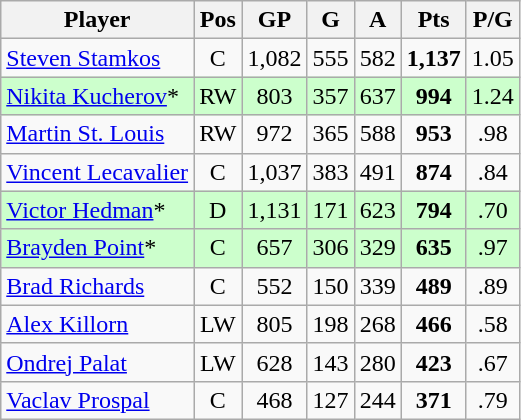<table class="wikitable" style="text-align:center;">
<tr>
<th>Player</th>
<th>Pos</th>
<th>GP</th>
<th>G</th>
<th>A</th>
<th>Pts</th>
<th>P/G</th>
</tr>
<tr>
<td style="text-align:left;"><a href='#'>Steven Stamkos</a></td>
<td>C</td>
<td>1,082</td>
<td>555</td>
<td>582</td>
<td><strong>1,137</strong></td>
<td>1.05</td>
</tr>
<tr style="background:#cfc;">
<td style="text-align:left;"><a href='#'>Nikita Kucherov</a>*</td>
<td>RW</td>
<td>803</td>
<td>357</td>
<td>637</td>
<td><strong>994</strong></td>
<td>1.24</td>
</tr>
<tr>
<td style="text-align:left;"><a href='#'>Martin St. Louis</a></td>
<td>RW</td>
<td>972</td>
<td>365</td>
<td>588</td>
<td><strong>953</strong></td>
<td>.98</td>
</tr>
<tr>
<td style="text-align:left;"><a href='#'>Vincent Lecavalier</a></td>
<td>C</td>
<td>1,037</td>
<td>383</td>
<td>491</td>
<td><strong>874</strong></td>
<td>.84</td>
</tr>
<tr style="background:#cfc;">
<td style="text-align:left;"><a href='#'>Victor Hedman</a>*</td>
<td>D</td>
<td>1,131</td>
<td>171</td>
<td>623</td>
<td><strong>794</strong></td>
<td>.70</td>
</tr>
<tr style="background:#cfc;">
<td style="text-align:left;"><a href='#'>Brayden Point</a>*</td>
<td>C</td>
<td>657</td>
<td>306</td>
<td>329</td>
<td><strong>635</strong></td>
<td>.97</td>
</tr>
<tr>
<td style="text-align:left;"><a href='#'>Brad Richards</a></td>
<td>C</td>
<td>552</td>
<td>150</td>
<td>339</td>
<td><strong>489</strong></td>
<td>.89</td>
</tr>
<tr>
<td style="text-align:left;"><a href='#'>Alex Killorn</a></td>
<td>LW</td>
<td>805</td>
<td>198</td>
<td>268</td>
<td><strong>466</strong></td>
<td>.58</td>
</tr>
<tr>
<td style="text-align:left;"><a href='#'>Ondrej Palat</a></td>
<td>LW</td>
<td>628</td>
<td>143</td>
<td>280</td>
<td><strong>423</strong></td>
<td>.67</td>
</tr>
<tr>
<td style="text-align:left;"><a href='#'>Vaclav Prospal</a></td>
<td>C</td>
<td>468</td>
<td>127</td>
<td>244</td>
<td><strong>371</strong></td>
<td>.79</td>
</tr>
</table>
